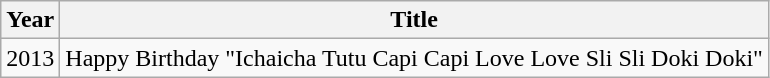<table class="wikitable">
<tr>
<th>Year</th>
<th>Title</th>
</tr>
<tr>
<td>2013</td>
<td>Happy Birthday "Ichaicha Tutu Capi Capi Love Love Sli Sli Doki Doki"</td>
</tr>
</table>
